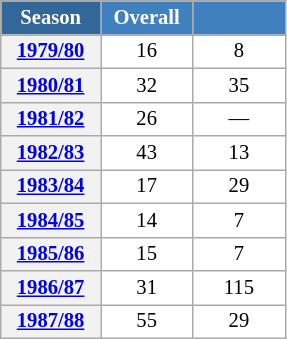<table class="wikitable" style="font-size:86%; text-align:center; border:grey solid 1px; border-collapse:collapse; background:#ffffff;">
<tr>
<th style="background-color:#369; color:white; width:60px;"> Season </th>
<th style="background-color:#4180be; color:white; width:55px;">Overall</th>
<th style="background-color:#4180be; color:white; width:55px;"></th>
</tr>
<tr>
<th scope=row align=center><a href='#'>1979/80</a></th>
<td align=center>16</td>
<td align=center>8</td>
</tr>
<tr>
<th scope=row align=center><a href='#'>1980/81</a></th>
<td align=center>32</td>
<td align=center>35</td>
</tr>
<tr>
<th scope=row align=center><a href='#'>1981/82</a></th>
<td align=center>26</td>
<td align=center>—</td>
</tr>
<tr>
<th scope=row align=center><a href='#'>1982/83</a></th>
<td align=center>43</td>
<td align=center>13</td>
</tr>
<tr>
<th scope=row align=center><a href='#'>1983/84</a></th>
<td align=center>17</td>
<td align=center>29</td>
</tr>
<tr>
<th scope=row align=center><a href='#'>1984/85</a></th>
<td align=center>14</td>
<td align=center>7</td>
</tr>
<tr>
<th scope=row align=center><a href='#'>1985/86</a></th>
<td align=center>15</td>
<td align=center>7</td>
</tr>
<tr>
<th scope=row align=center><a href='#'>1986/87</a></th>
<td align=center>31</td>
<td align=center>115</td>
</tr>
<tr>
<th scope=row align=center><a href='#'>1987/88</a></th>
<td align=center>55</td>
<td align=center>29</td>
</tr>
</table>
